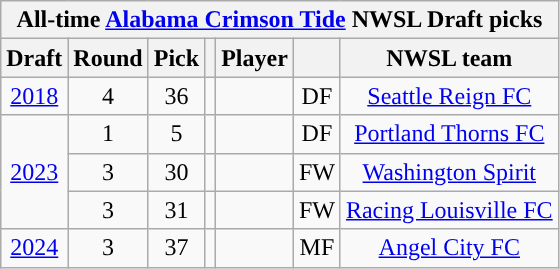<table class="wikitable sortable" style="text-align: center;">
<tr>
<th colspan="7" style="background:#">All-time <a href='#'><span>Alabama Crimson Tide</span></a> NWSL Draft picks</th>
</tr>
<tr>
<th scope="col">Draft</th>
<th scope="col">Round</th>
<th scope="col">Pick</th>
<th scope="col"></th>
<th scope="col">Player</th>
<th scope="col"></th>
<th scope="col">NWSL team</th>
</tr>
<tr>
<td><a href='#'>2018</a></td>
<td>4</td>
<td>36</td>
<td></td>
<td></td>
<td>DF</td>
<td><a href='#'>Seattle Reign FC</a></td>
</tr>
<tr>
<td rowspan="3"><a href='#'>2023</a></td>
<td>1</td>
<td>5</td>
<td></td>
<td></td>
<td>DF</td>
<td><a href='#'>Portland Thorns FC</a></td>
</tr>
<tr>
<td>3</td>
<td>30</td>
<td></td>
<td></td>
<td>FW</td>
<td><a href='#'>Washington Spirit</a></td>
</tr>
<tr>
<td>3</td>
<td>31</td>
<td></td>
<td></td>
<td>FW</td>
<td><a href='#'>Racing Louisville FC</a></td>
</tr>
<tr>
<td><a href='#'>2024</a></td>
<td>3</td>
<td>37</td>
<td></td>
<td></td>
<td>MF</td>
<td><a href='#'>Angel City FC</a></td>
</tr>
</table>
